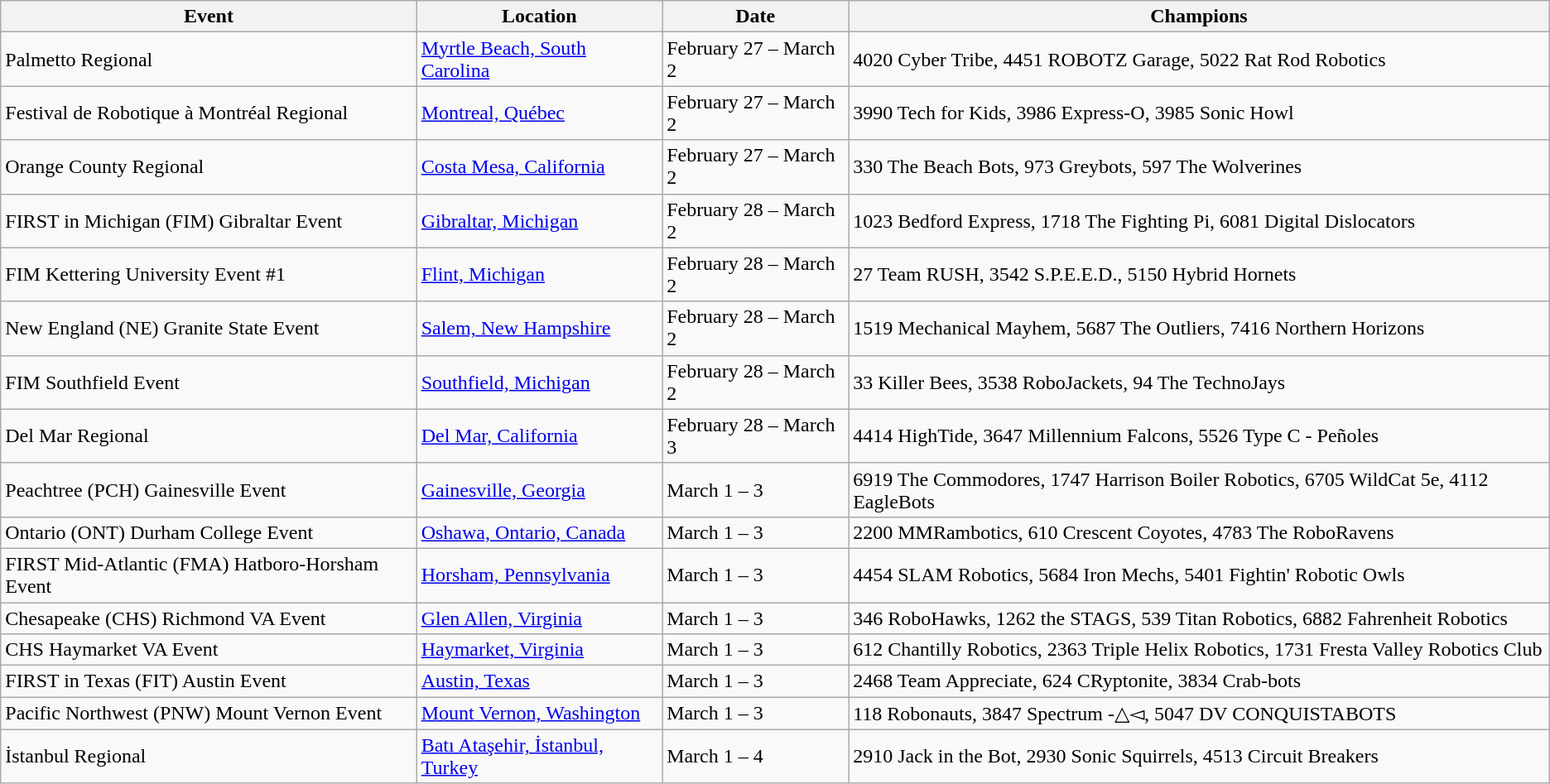<table class="wikitable">
<tr>
<th>Event</th>
<th>Location</th>
<th>Date</th>
<th>Champions</th>
</tr>
<tr>
<td>Palmetto Regional</td>
<td><a href='#'>Myrtle Beach, South Carolina</a></td>
<td>February 27 – March 2</td>
<td>4020 Cyber Tribe, 4451 ROBOTZ Garage, 5022 Rat Rod Robotics</td>
</tr>
<tr>
<td>Festival de Robotique à Montréal Regional</td>
<td><a href='#'>Montreal, Québec</a></td>
<td>February 27 – March 2</td>
<td>3990 Tech for Kids, 3986 Express-O, 3985 Sonic Howl</td>
</tr>
<tr>
<td>Orange County Regional</td>
<td><a href='#'>Costa Mesa, California</a></td>
<td>February 27 – March 2</td>
<td>330 The Beach Bots, 973 Greybots, 597 The Wolverines</td>
</tr>
<tr>
<td>FIRST in Michigan (FIM) Gibraltar Event</td>
<td><a href='#'>Gibraltar, Michigan</a></td>
<td>February 28 – March 2</td>
<td>1023 Bedford Express, 1718 The Fighting Pi, 6081 Digital Dislocators</td>
</tr>
<tr>
<td>FIM Kettering University Event #1</td>
<td><a href='#'>Flint, Michigan</a></td>
<td>February 28 – March 2</td>
<td>27 Team RUSH, 3542 S.P.E.E.D., 5150 Hybrid Hornets</td>
</tr>
<tr>
<td>New England (NE) Granite State Event</td>
<td><a href='#'>Salem, New Hampshire</a></td>
<td>February 28 – March 2</td>
<td>1519 Mechanical Mayhem, 5687 The Outliers, 7416 Northern Horizons</td>
</tr>
<tr>
<td>FIM Southfield Event</td>
<td><a href='#'>Southfield, Michigan</a></td>
<td>February 28 – March 2</td>
<td>33 Killer Bees, 3538 RoboJackets, 94 The TechnoJays</td>
</tr>
<tr>
<td>Del Mar Regional</td>
<td><a href='#'>Del Mar, California</a></td>
<td>February 28 – March 3</td>
<td>4414 HighTide, 3647 Millennium Falcons, 5526 Type C - Peñoles</td>
</tr>
<tr>
<td>Peachtree (PCH) Gainesville Event</td>
<td><a href='#'>Gainesville, Georgia</a></td>
<td>March 1 – 3</td>
<td>6919 The Commodores, 1747 Harrison Boiler Robotics, 6705 WildCat 5e, 4112 EagleBots</td>
</tr>
<tr>
<td>Ontario (ONT) Durham College Event</td>
<td><a href='#'>Oshawa, Ontario, Canada</a></td>
<td>March 1 – 3</td>
<td>2200 MMRambotics, 610 Crescent Coyotes, 4783 The RoboRavens</td>
</tr>
<tr>
<td>FIRST Mid-Atlantic (FMA) Hatboro-Horsham Event</td>
<td><a href='#'>Horsham, Pennsylvania</a></td>
<td>March 1 – 3</td>
<td>4454 SLAM Robotics, 5684 Iron Mechs, 5401 Fightin' Robotic Owls</td>
</tr>
<tr>
<td>Chesapeake (CHS) Richmond VA Event</td>
<td><a href='#'>Glen Allen, Virginia</a></td>
<td>March 1 – 3</td>
<td>346 RoboHawks, 1262 the STAGS, 539 Titan Robotics, 6882 Fahrenheit Robotics</td>
</tr>
<tr>
<td>CHS Haymarket VA Event</td>
<td><a href='#'>Haymarket, Virginia</a></td>
<td>March 1 – 3</td>
<td>612 Chantilly Robotics, 2363 Triple Helix Robotics, 1731 Fresta Valley Robotics Club</td>
</tr>
<tr>
<td>FIRST in Texas (FIT) Austin Event</td>
<td><a href='#'>Austin, Texas</a></td>
<td>March 1 – 3</td>
<td>2468 Team Appreciate, 624 CRyptonite, 3834 Crab-bots</td>
</tr>
<tr>
<td>Pacific Northwest (PNW) Mount Vernon Event</td>
<td><a href='#'>Mount Vernon, Washington</a></td>
<td>March 1 – 3</td>
<td>118 Robonauts, 3847 Spectrum -△◅, 5047 DV CONQUISTABOTS</td>
</tr>
<tr>
<td>İstanbul Regional</td>
<td><a href='#'>Batı Ataşehir, İstanbul, Turkey</a></td>
<td>March 1 – 4</td>
<td>2910 Jack in the Bot, 2930 Sonic Squirrels, 4513 Circuit Breakers</td>
</tr>
</table>
